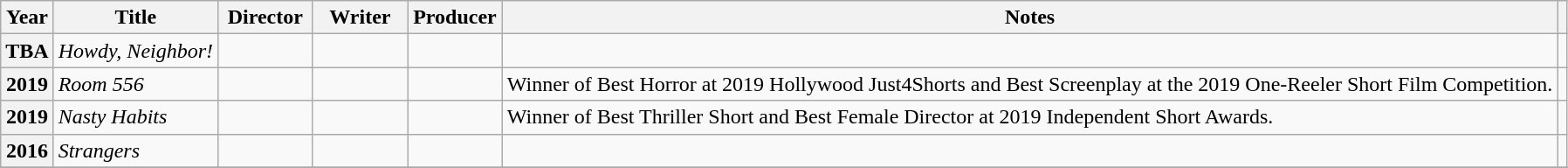<table class="wikitable plainrowheaders sortable">
<tr>
<th scope="col">Year</th>
<th scope="col">Title</th>
<th scope="col" width=65>Director</th>
<th scope="col" width=65>Writer</th>
<th scope="col" width=65>Producer</th>
<th scope="col" class="unsortable">Notes</th>
<th scope="col" class="unsortable"></th>
</tr>
<tr>
<th scope="row">TBA</th>
<td><em>Howdy, Neighbor!</em></td>
<td></td>
<td></td>
<td></td>
<td></td>
<td></td>
</tr>
<tr>
<th scope="row">2019</th>
<td><em>Room 556</em></td>
<td></td>
<td></td>
<td></td>
<td>Winner of Best Horror at 2019 Hollywood Just4Shorts and Best Screenplay at the 2019 One-Reeler Short Film Competition.</td>
<td></td>
</tr>
<tr>
<th scope="row">2019</th>
<td><em>Nasty Habits</em></td>
<td></td>
<td></td>
<td></td>
<td>Winner of Best Thriller Short and Best Female Director at 2019 Independent Short Awards.</td>
<td></td>
</tr>
<tr>
<th scope="row">2016</th>
<td><em>Strangers</em></td>
<td></td>
<td></td>
<td></td>
<td></td>
<td></td>
</tr>
<tr>
</tr>
</table>
